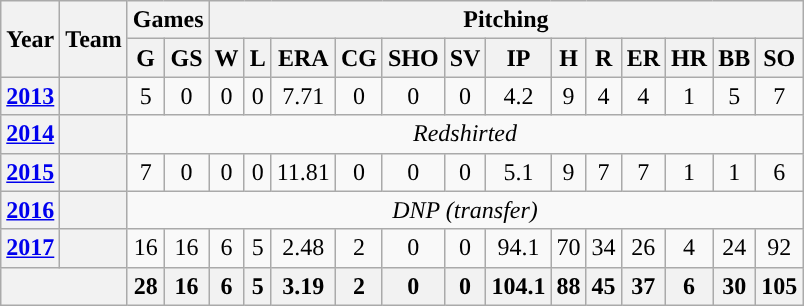<table class="wikitable" style="text-align:center;">
<tr>
<th rowspan="2">Year</th>
<th rowspan="2">Team</th>
<th colspan="2">Games</th>
<th colspan="13">Pitching</th>
</tr>
<tr>
<th>G</th>
<th>GS</th>
<th>W</th>
<th>L</th>
<th>ERA</th>
<th>CG</th>
<th>SHO</th>
<th>SV</th>
<th>IP</th>
<th>H</th>
<th>R</th>
<th>ER</th>
<th>HR</th>
<th>BB</th>
<th>SO</th>
</tr>
<tr>
<th><a href='#'>2013</a></th>
<th><a href='#'></a></th>
<td>5</td>
<td>0</td>
<td>0</td>
<td>0</td>
<td>7.71</td>
<td>0</td>
<td>0</td>
<td>0</td>
<td>4.2</td>
<td>9</td>
<td>4</td>
<td>4</td>
<td>1</td>
<td>5</td>
<td>7</td>
</tr>
<tr>
<th><a href='#'>2014</a></th>
<th><a href='#'></a></th>
<td colspan="15"><em>Redshirted </em></td>
</tr>
<tr>
<th><a href='#'>2015</a></th>
<th><a href='#'></a></th>
<td>7</td>
<td>0</td>
<td>0</td>
<td>0</td>
<td>11.81</td>
<td>0</td>
<td>0</td>
<td>0</td>
<td>5.1</td>
<td>9</td>
<td>7</td>
<td>7</td>
<td>1</td>
<td>1</td>
<td>6</td>
</tr>
<tr>
<th><a href='#'>2016</a></th>
<th><a href='#'></a></th>
<td colspan="15"><em>DNP (transfer)</em></td>
</tr>
<tr>
<th><a href='#'>2017</a></th>
<th><a href='#'></a></th>
<td>16</td>
<td>16</td>
<td>6</td>
<td>5</td>
<td>2.48</td>
<td>2</td>
<td>0</td>
<td>0</td>
<td>94.1</td>
<td>70</td>
<td>34</td>
<td>26</td>
<td>4</td>
<td>24</td>
<td>92</td>
</tr>
<tr>
<th align=center colspan="2"></th>
<th>28</th>
<th>16</th>
<th>6</th>
<th>5</th>
<th>3.19</th>
<th>2</th>
<th>0</th>
<th>0</th>
<th>104.1</th>
<th>88</th>
<th>45</th>
<th>37</th>
<th>6</th>
<th>30</th>
<th>105</th>
</tr>
</table>
